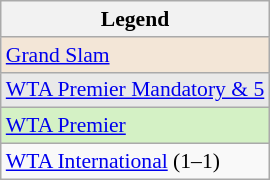<table class="wikitable sortable" style=font-size:90%>
<tr>
<th>Legend</th>
</tr>
<tr>
<td style="background:#f3e6d7;"><a href='#'>Grand Slam</a></td>
</tr>
<tr>
<td style="background:#e9e9e9;"><a href='#'>WTA Premier Mandatory & 5</a></td>
</tr>
<tr>
<td style="background:#d4f1c5;"><a href='#'>WTA Premier</a></td>
</tr>
<tr>
<td><a href='#'>WTA International</a> (1–1)</td>
</tr>
</table>
